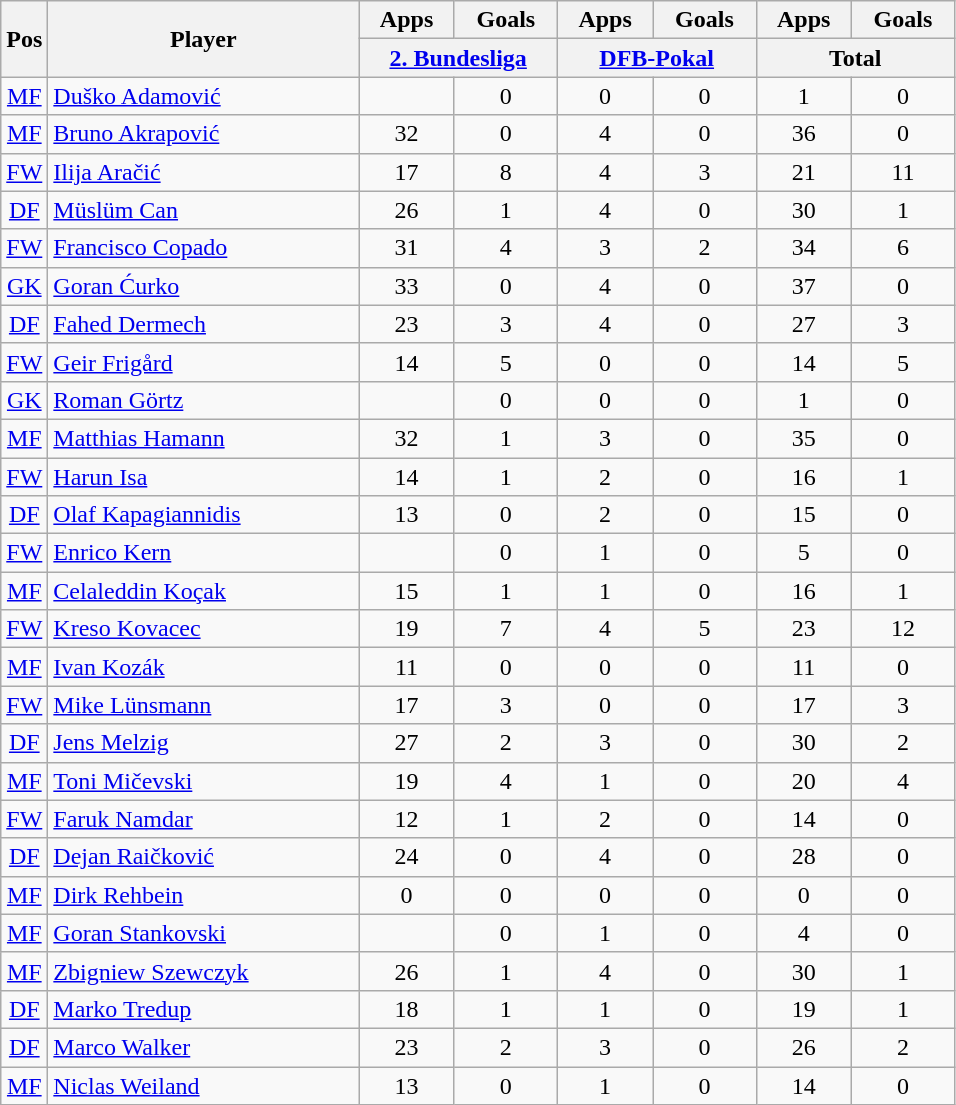<table class="wikitable sortable" style="text-align:center">
<tr>
<th rowspan="2" class="unsortable">Pos</th>
<th rowspan="2" class="unsortable" width="200">Player</th>
<th>Apps</th>
<th>Goals</th>
<th>Apps</th>
<th>Goals</th>
<th>Apps</th>
<th>Goals</th>
</tr>
<tr class="unsortable">
<th colspan="2" width="125"><a href='#'>2. Bundesliga</a></th>
<th colspan="2" width="125"><a href='#'>DFB-Pokal</a></th>
<th colspan="2" width="125">Total</th>
</tr>
<tr>
<td><a href='#'>MF</a></td>
<td align=left> <a href='#'>Duško Adamović</a></td>
<td></td>
<td>0</td>
<td>0</td>
<td>0</td>
<td>1</td>
<td>0</td>
</tr>
<tr>
<td><a href='#'>MF</a></td>
<td align=left> <a href='#'>Bruno Akrapović</a></td>
<td>32</td>
<td>0</td>
<td>4</td>
<td>0</td>
<td>36</td>
<td>0</td>
</tr>
<tr>
<td><a href='#'>FW</a></td>
<td align=left> <a href='#'>Ilija Aračić</a></td>
<td>17</td>
<td>8</td>
<td>4</td>
<td>3</td>
<td>21</td>
<td>11</td>
</tr>
<tr>
<td><a href='#'>DF</a></td>
<td align=left> <a href='#'>Müslüm Can</a></td>
<td>26</td>
<td>1</td>
<td>4</td>
<td>0</td>
<td>30</td>
<td>1</td>
</tr>
<tr>
<td><a href='#'>FW</a></td>
<td align=left> <a href='#'>Francisco Copado</a></td>
<td>31</td>
<td>4</td>
<td>3</td>
<td>2</td>
<td>34</td>
<td>6</td>
</tr>
<tr>
<td><a href='#'>GK</a></td>
<td align=left> <a href='#'>Goran Ćurko</a></td>
<td>33</td>
<td>0</td>
<td>4</td>
<td>0</td>
<td>37</td>
<td>0</td>
</tr>
<tr>
<td><a href='#'>DF</a></td>
<td align=left> <a href='#'>Fahed Dermech</a></td>
<td>23</td>
<td>3</td>
<td>4</td>
<td>0</td>
<td>27</td>
<td>3</td>
</tr>
<tr>
<td><a href='#'>FW</a></td>
<td align=left> <a href='#'>Geir Frigård</a></td>
<td>14</td>
<td>5</td>
<td>0</td>
<td>0</td>
<td>14</td>
<td>5</td>
</tr>
<tr>
<td><a href='#'>GK</a></td>
<td align=left> <a href='#'>Roman Görtz</a></td>
<td></td>
<td>0</td>
<td>0</td>
<td>0</td>
<td>1</td>
<td>0</td>
</tr>
<tr>
<td><a href='#'>MF</a></td>
<td align=left> <a href='#'>Matthias Hamann</a></td>
<td>32</td>
<td>1</td>
<td>3</td>
<td>0</td>
<td>35</td>
<td>0</td>
</tr>
<tr>
<td><a href='#'>FW</a></td>
<td align=left> <a href='#'>Harun Isa</a></td>
<td>14</td>
<td>1</td>
<td>2</td>
<td>0</td>
<td>16</td>
<td>1</td>
</tr>
<tr>
<td><a href='#'>DF</a></td>
<td align=left> <a href='#'>Olaf Kapagiannidis</a></td>
<td>13</td>
<td>0</td>
<td>2</td>
<td>0</td>
<td>15</td>
<td>0</td>
</tr>
<tr>
<td><a href='#'>FW</a></td>
<td align=left> <a href='#'>Enrico Kern</a></td>
<td></td>
<td>0</td>
<td>1</td>
<td>0</td>
<td>5</td>
<td>0</td>
</tr>
<tr>
<td><a href='#'>MF</a></td>
<td align=left> <a href='#'>Celaleddin Koçak</a></td>
<td>15</td>
<td>1</td>
<td>1</td>
<td>0</td>
<td>16</td>
<td>1</td>
</tr>
<tr>
<td><a href='#'>FW</a></td>
<td align=left> <a href='#'>Kreso Kovacec</a></td>
<td>19</td>
<td>7</td>
<td>4</td>
<td>5</td>
<td>23</td>
<td>12</td>
</tr>
<tr>
<td><a href='#'>MF</a></td>
<td align=left> <a href='#'>Ivan Kozák</a></td>
<td>11</td>
<td>0</td>
<td>0</td>
<td>0</td>
<td>11</td>
<td>0</td>
</tr>
<tr>
<td><a href='#'>FW</a></td>
<td align=left> <a href='#'>Mike Lünsmann</a></td>
<td>17</td>
<td>3</td>
<td>0</td>
<td>0</td>
<td>17</td>
<td>3</td>
</tr>
<tr>
<td><a href='#'>DF</a></td>
<td align=left> <a href='#'>Jens Melzig</a></td>
<td>27</td>
<td>2</td>
<td>3</td>
<td>0</td>
<td>30</td>
<td>2</td>
</tr>
<tr>
<td><a href='#'>MF</a></td>
<td align=left> <a href='#'>Toni Mičevski</a></td>
<td>19</td>
<td>4</td>
<td>1</td>
<td>0</td>
<td>20</td>
<td>4</td>
</tr>
<tr>
<td><a href='#'>FW</a></td>
<td align=left> <a href='#'>Faruk Namdar</a></td>
<td>12</td>
<td>1</td>
<td>2</td>
<td>0</td>
<td>14</td>
<td>0</td>
</tr>
<tr>
<td><a href='#'>DF</a></td>
<td align=left> <a href='#'>Dejan Raičković</a></td>
<td>24</td>
<td>0</td>
<td>4</td>
<td>0</td>
<td>28</td>
<td>0</td>
</tr>
<tr>
<td><a href='#'>MF</a></td>
<td align=left> <a href='#'>Dirk Rehbein</a></td>
<td>0</td>
<td>0</td>
<td>0</td>
<td>0</td>
<td>0</td>
<td>0</td>
</tr>
<tr>
<td><a href='#'>MF</a></td>
<td align=left> <a href='#'>Goran Stankovski</a></td>
<td></td>
<td>0</td>
<td>1</td>
<td>0</td>
<td>4</td>
<td>0</td>
</tr>
<tr>
<td><a href='#'>MF</a></td>
<td align=left> <a href='#'>Zbigniew Szewczyk</a></td>
<td>26</td>
<td>1</td>
<td>4</td>
<td>0</td>
<td>30</td>
<td>1</td>
</tr>
<tr>
<td><a href='#'>DF</a></td>
<td align=left> <a href='#'>Marko Tredup</a></td>
<td>18</td>
<td>1</td>
<td>1</td>
<td>0</td>
<td>19</td>
<td>1</td>
</tr>
<tr>
<td><a href='#'>DF</a></td>
<td align=left> <a href='#'>Marco Walker</a></td>
<td>23</td>
<td>2</td>
<td>3</td>
<td>0</td>
<td>26</td>
<td>2</td>
</tr>
<tr>
<td><a href='#'>MF</a></td>
<td align=left> <a href='#'>Niclas Weiland</a></td>
<td>13</td>
<td>0</td>
<td>1</td>
<td>0</td>
<td>14</td>
<td>0</td>
</tr>
</table>
